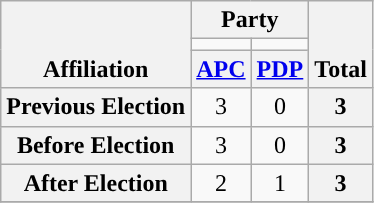<table class=wikitable style="text-align:center">
<tr style="vertical-align:bottom;">
<th rowspan=3>Affiliation</th>
<th colspan=2>Party</th>
<th rowspan=3>Total</th>
</tr>
<tr>
<td style="background-color:"></td>
<td style="background-color:"></td>
</tr>
<tr>
<th><a href='#'>APC</a></th>
<th><a href='#'>PDP</a></th>
</tr>
<tr>
<th>Previous Election</th>
<td>3</td>
<td>0</td>
<th>3</th>
</tr>
<tr>
<th>Before Election</th>
<td>3</td>
<td>0</td>
<th>3</th>
</tr>
<tr>
<th>After Election</th>
<td>2</td>
<td>1</td>
<th>3</th>
</tr>
<tr>
</tr>
</table>
